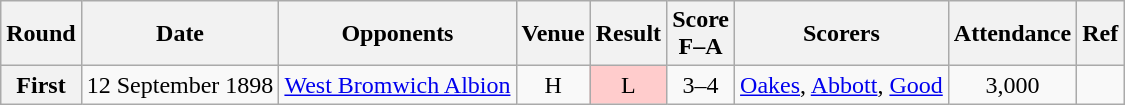<table class="wikitable plainrowheaders" style="text-align:center">
<tr>
<th scope=col>Round</th>
<th scope=col>Date</th>
<th scope=col>Opponents</th>
<th scope=col>Venue</th>
<th scope=col>Result</th>
<th scope=col>Score<br>F–A</th>
<th scope=col>Scorers</th>
<th scope=col>Attendance</th>
<th scope=col>Ref</th>
</tr>
<tr>
<th scope=row>First</th>
<td style=text-align:left>12 September 1898</td>
<td style=text-align:left><a href='#'>West Bromwich Albion</a></td>
<td>H</td>
<td style=background:#fcc>L</td>
<td>3–4</td>
<td style=text-align:left><a href='#'>Oakes</a>, <a href='#'>Abbott</a>, <a href='#'>Good</a></td>
<td>3,000</td>
<td></td>
</tr>
</table>
